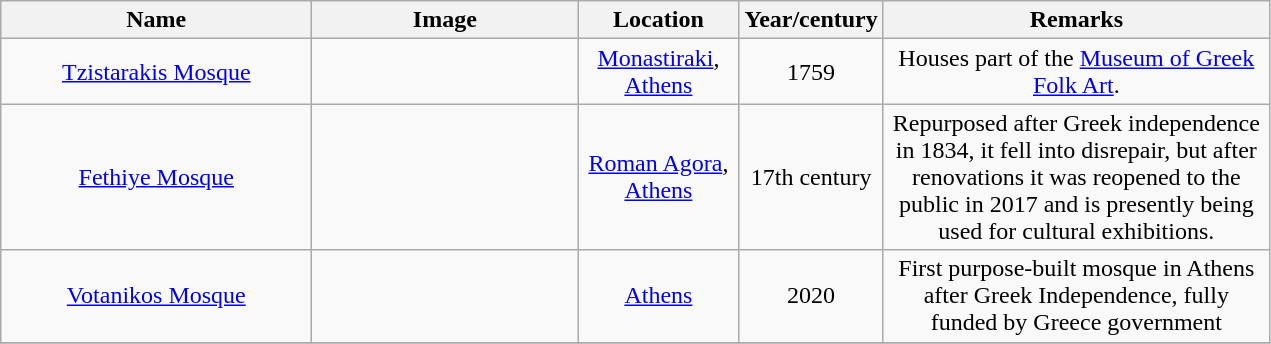<table class="wikitable sortable" style="text-align:center">
<tr>
<th align=left width=200px>Name</th>
<th align=center width=170px class=unsortable>Image</th>
<th align=left width=100px>Location</th>
<th align=left width=050px>Year/century</th>
<th align=left width=250px class=unsortable>Remarks</th>
</tr>
<tr>
<td><a href='#'>Tzistarakis Mosque</a></td>
<td></td>
<td><a href='#'>Monastiraki</a>, <a href='#'>Athens</a></td>
<td>1759</td>
<td>Houses part of the <a href='#'>Museum of Greek Folk Art</a>.</td>
</tr>
<tr>
<td><a href='#'>Fethiye Mosque</a></td>
<td></td>
<td><a href='#'>Roman Agora</a>, <a href='#'>Athens</a></td>
<td>17th century</td>
<td>Repurposed after Greek independence in 1834, it fell into disrepair, but after renovations it was reopened to the public in 2017 and is presently being used for cultural exhibitions.</td>
</tr>
<tr>
<td><a href='#'>Votanikos Mosque</a></td>
<td></td>
<td><a href='#'>Athens</a></td>
<td>2020</td>
<td>First purpose-built mosque in Athens after Greek Independence, fully funded by Greece government</td>
</tr>
<tr>
</tr>
</table>
